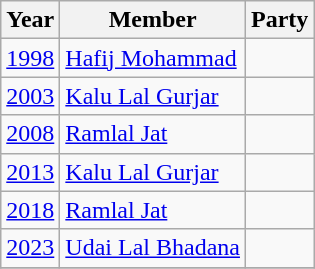<table class="wikitable sortable">
<tr>
<th>Year</th>
<th>Member</th>
<th colspan=2>Party</th>
</tr>
<tr>
<td><a href='#'>1998</a></td>
<td><a href='#'>Hafij Mohammad</a></td>
<td></td>
</tr>
<tr>
<td><a href='#'>2003</a></td>
<td><a href='#'>Kalu Lal Gurjar</a></td>
<td></td>
</tr>
<tr>
<td><a href='#'>2008</a></td>
<td><a href='#'>Ramlal Jat</a></td>
<td></td>
</tr>
<tr>
<td><a href='#'>2013</a></td>
<td><a href='#'>Kalu Lal Gurjar</a></td>
<td></td>
</tr>
<tr>
<td><a href='#'>2018</a></td>
<td><a href='#'>Ramlal Jat</a></td>
<td></td>
</tr>
<tr>
<td><a href='#'>2023</a></td>
<td><a href='#'>Udai Lal Bhadana</a></td>
<td></td>
</tr>
<tr>
</tr>
</table>
